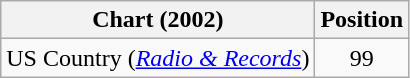<table class="wikitable">
<tr>
<th>Chart (2002)</th>
<th>Position</th>
</tr>
<tr>
<td>US Country (<em><a href='#'>Radio & Records</a></em>)</td>
<td align="center">99</td>
</tr>
</table>
